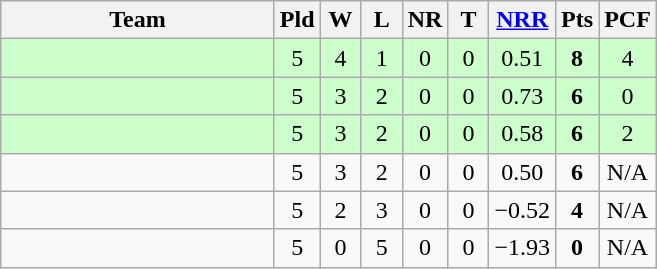<table class="wikitable" style="text-align:center">
<tr>
<th width=175>Team</th>
<th width=20 abbr="Played">Pld</th>
<th width=20 abbr="Won">W</th>
<th width=20 abbr="Lost">L</th>
<th width=20 abbr="No result">NR</th>
<th width=20 abbr="Tied">T</th>
<th width=20 abbr="Net run rate"><a href='#'>NRR</a></th>
<th width=20 abbr="Points">Pts</th>
<th width=20 abbr="Points carried forward">PCF</th>
</tr>
<tr style="background:#ccffcc">
<td style="text-align:left"></td>
<td>5</td>
<td>4</td>
<td>1</td>
<td>0</td>
<td>0</td>
<td>0.51</td>
<td><strong>8</strong></td>
<td>4</td>
</tr>
<tr style="background:#ccffcc">
<td style="text-align:left"></td>
<td>5</td>
<td>3</td>
<td>2</td>
<td>0</td>
<td>0</td>
<td>0.73</td>
<td><strong>6</strong></td>
<td>0</td>
</tr>
<tr style="background:#ccffcc">
<td style="text-align:left"></td>
<td>5</td>
<td>3</td>
<td>2</td>
<td>0</td>
<td>0</td>
<td>0.58</td>
<td><strong>6</strong></td>
<td>2</td>
</tr>
<tr>
<td style="text-align:left"></td>
<td>5</td>
<td>3</td>
<td>2</td>
<td>0</td>
<td>0</td>
<td>0.50</td>
<td><strong>6</strong></td>
<td>N/A</td>
</tr>
<tr>
<td style="text-align:left"></td>
<td>5</td>
<td>2</td>
<td>3</td>
<td>0</td>
<td>0</td>
<td>−0.52</td>
<td><strong>4</strong></td>
<td>N/A</td>
</tr>
<tr>
<td style="text-align:left"></td>
<td>5</td>
<td>0</td>
<td>5</td>
<td>0</td>
<td>0</td>
<td>−1.93</td>
<td><strong>0</strong></td>
<td>N/A</td>
</tr>
</table>
